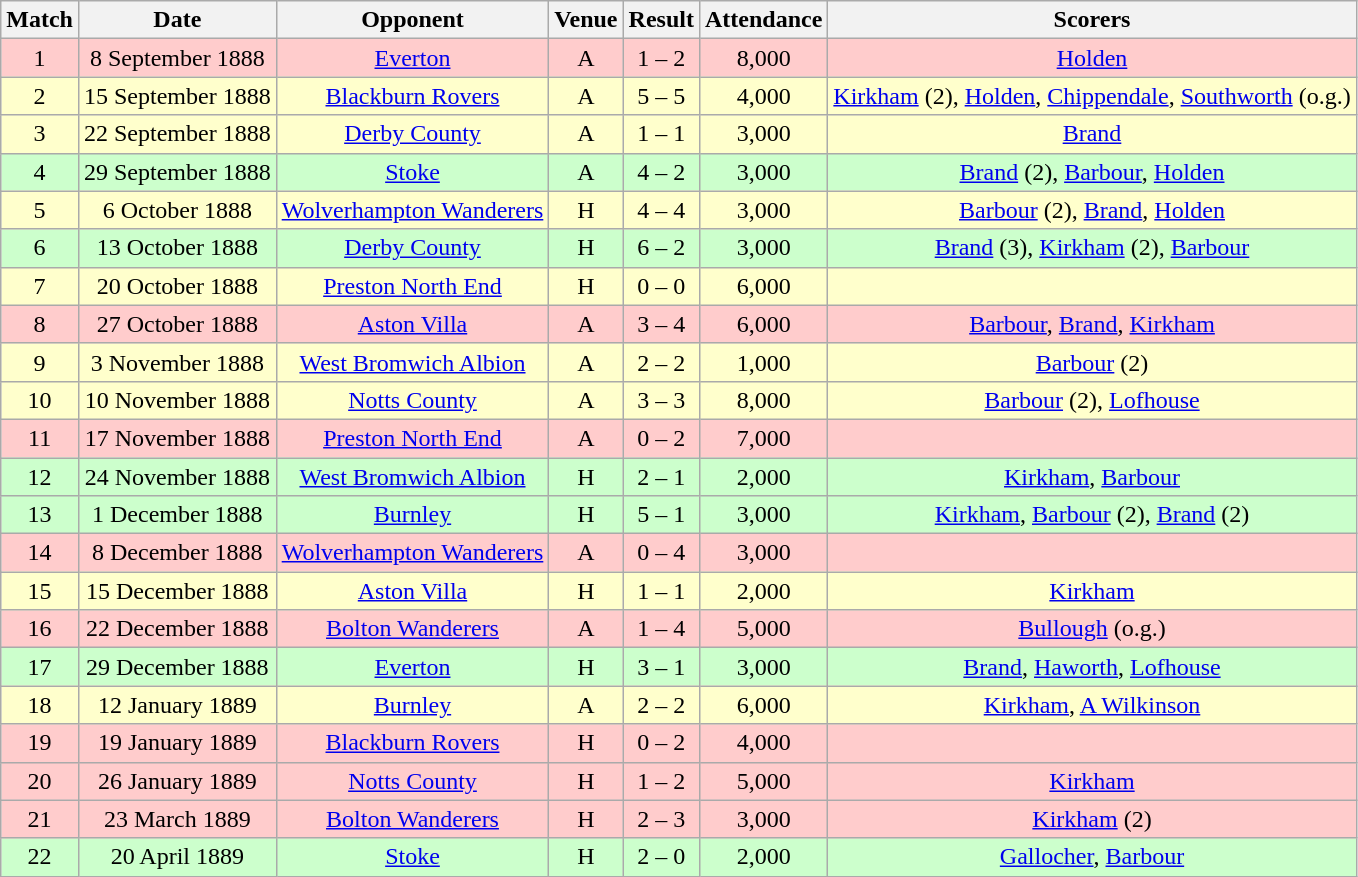<table class="wikitable" style="font-size:100%; text-align:center">
<tr>
<th>Match</th>
<th>Date</th>
<th>Opponent</th>
<th>Venue</th>
<th>Result</th>
<th>Attendance</th>
<th>Scorers</th>
</tr>
<tr style="background-color: #FFCCCC;">
<td>1</td>
<td>8 September 1888</td>
<td><a href='#'>Everton</a></td>
<td>A</td>
<td>1 – 2</td>
<td>8,000</td>
<td><a href='#'>Holden</a></td>
</tr>
<tr style="background-color: #FFFFCC;">
<td>2</td>
<td>15 September 1888</td>
<td><a href='#'>Blackburn Rovers</a></td>
<td>A</td>
<td>5 – 5</td>
<td>4,000</td>
<td><a href='#'>Kirkham</a> (2), <a href='#'>Holden</a>, <a href='#'>Chippendale</a>, <a href='#'>Southworth</a> (o.g.)</td>
</tr>
<tr style="background-color: #FFFFCC;">
<td>3</td>
<td>22 September 1888</td>
<td><a href='#'>Derby County</a></td>
<td>A</td>
<td>1 – 1</td>
<td>3,000</td>
<td><a href='#'>Brand</a></td>
</tr>
<tr style="background-color: #CCFFCC;">
<td>4</td>
<td>29 September 1888</td>
<td><a href='#'>Stoke</a></td>
<td>A</td>
<td>4 – 2</td>
<td>3,000</td>
<td><a href='#'>Brand</a> (2), <a href='#'>Barbour</a>, <a href='#'>Holden</a></td>
</tr>
<tr style="background-color: #FFFFCC;">
<td>5</td>
<td>6 October 1888</td>
<td><a href='#'>Wolverhampton Wanderers</a></td>
<td>H</td>
<td>4 – 4</td>
<td>3,000</td>
<td><a href='#'>Barbour</a> (2), <a href='#'>Brand</a>, <a href='#'>Holden</a></td>
</tr>
<tr style="background-color: #CCFFCC;">
<td>6</td>
<td>13 October 1888</td>
<td><a href='#'>Derby County</a></td>
<td>H</td>
<td>6 – 2</td>
<td>3,000</td>
<td><a href='#'>Brand</a> (3), <a href='#'>Kirkham</a> (2), <a href='#'>Barbour</a></td>
</tr>
<tr style="background-color: #FFFFCC;">
<td>7</td>
<td>20 October 1888</td>
<td><a href='#'>Preston North End</a></td>
<td>H</td>
<td>0 – 0</td>
<td>6,000</td>
<td></td>
</tr>
<tr style="background-color: #FFCCCC;">
<td>8</td>
<td>27 October 1888</td>
<td><a href='#'>Aston Villa</a></td>
<td>A</td>
<td>3 – 4</td>
<td>6,000</td>
<td><a href='#'>Barbour</a>, <a href='#'>Brand</a>, <a href='#'>Kirkham</a></td>
</tr>
<tr style="background-color: #FFFFCC;">
<td>9</td>
<td>3 November 1888</td>
<td><a href='#'>West Bromwich Albion</a></td>
<td>A</td>
<td>2 – 2</td>
<td>1,000</td>
<td><a href='#'>Barbour</a> (2)</td>
</tr>
<tr style="background-color: #FFFFCC;">
<td>10</td>
<td>10 November 1888</td>
<td><a href='#'>Notts County</a></td>
<td>A</td>
<td>3 – 3</td>
<td>8,000</td>
<td><a href='#'>Barbour</a> (2), <a href='#'>Lofhouse</a></td>
</tr>
<tr style="background-color: #FFCCCC;">
<td>11</td>
<td>17 November 1888</td>
<td><a href='#'>Preston North End</a></td>
<td>A</td>
<td>0 – 2</td>
<td>7,000</td>
<td></td>
</tr>
<tr style="background-color: #CCFFCC;">
<td>12</td>
<td>24 November 1888</td>
<td><a href='#'>West Bromwich Albion</a></td>
<td>H</td>
<td>2 – 1</td>
<td>2,000</td>
<td><a href='#'>Kirkham</a>, <a href='#'>Barbour</a></td>
</tr>
<tr style="background-color: #CCFFCC;">
<td>13</td>
<td>1 December 1888</td>
<td><a href='#'>Burnley</a></td>
<td>H</td>
<td>5 – 1</td>
<td>3,000</td>
<td><a href='#'>Kirkham</a>, <a href='#'>Barbour</a> (2), <a href='#'>Brand</a> (2)</td>
</tr>
<tr style="background-color: #FFCCCC;">
<td>14</td>
<td>8 December 1888</td>
<td><a href='#'>Wolverhampton Wanderers</a></td>
<td>A</td>
<td>0 – 4</td>
<td>3,000</td>
<td></td>
</tr>
<tr style="background-color: #FFFFCC;">
<td>15</td>
<td>15 December 1888</td>
<td><a href='#'>Aston Villa</a></td>
<td>H</td>
<td>1 – 1</td>
<td>2,000</td>
<td><a href='#'>Kirkham</a></td>
</tr>
<tr style="background-color: #FFCCCC;">
<td>16</td>
<td>22 December 1888</td>
<td><a href='#'>Bolton Wanderers</a></td>
<td>A</td>
<td>1 – 4</td>
<td>5,000</td>
<td><a href='#'>Bullough</a> (o.g.)</td>
</tr>
<tr style="background-color: #CCFFCC;">
<td>17</td>
<td>29 December 1888</td>
<td><a href='#'>Everton</a></td>
<td>H</td>
<td>3 – 1</td>
<td>3,000</td>
<td><a href='#'>Brand</a>, <a href='#'>Haworth</a>, <a href='#'>Lofhouse</a></td>
</tr>
<tr style="background-color: #FFFFCC;">
<td>18</td>
<td>12 January 1889</td>
<td><a href='#'>Burnley</a></td>
<td>A</td>
<td>2 – 2</td>
<td>6,000</td>
<td><a href='#'>Kirkham</a>, <a href='#'>A Wilkinson</a></td>
</tr>
<tr style="background-color: #FFCCCC;">
<td>19</td>
<td>19 January 1889</td>
<td><a href='#'>Blackburn Rovers</a></td>
<td>H</td>
<td>0 – 2</td>
<td>4,000</td>
<td></td>
</tr>
<tr style="background-color: #FFCCCC;">
<td>20</td>
<td>26 January 1889</td>
<td><a href='#'>Notts County</a></td>
<td>H</td>
<td>1 – 2</td>
<td>5,000</td>
<td><a href='#'>Kirkham</a></td>
</tr>
<tr style="background-color: #FFCCCC;">
<td>21</td>
<td>23 March 1889</td>
<td><a href='#'>Bolton Wanderers</a></td>
<td>H</td>
<td>2 – 3</td>
<td>3,000</td>
<td><a href='#'>Kirkham</a> (2)</td>
</tr>
<tr style="background-color: #CCFFCC;">
<td>22</td>
<td>20 April 1889</td>
<td><a href='#'>Stoke</a></td>
<td>H</td>
<td>2 – 0</td>
<td>2,000</td>
<td><a href='#'>Gallocher</a>, <a href='#'>Barbour</a></td>
</tr>
</table>
